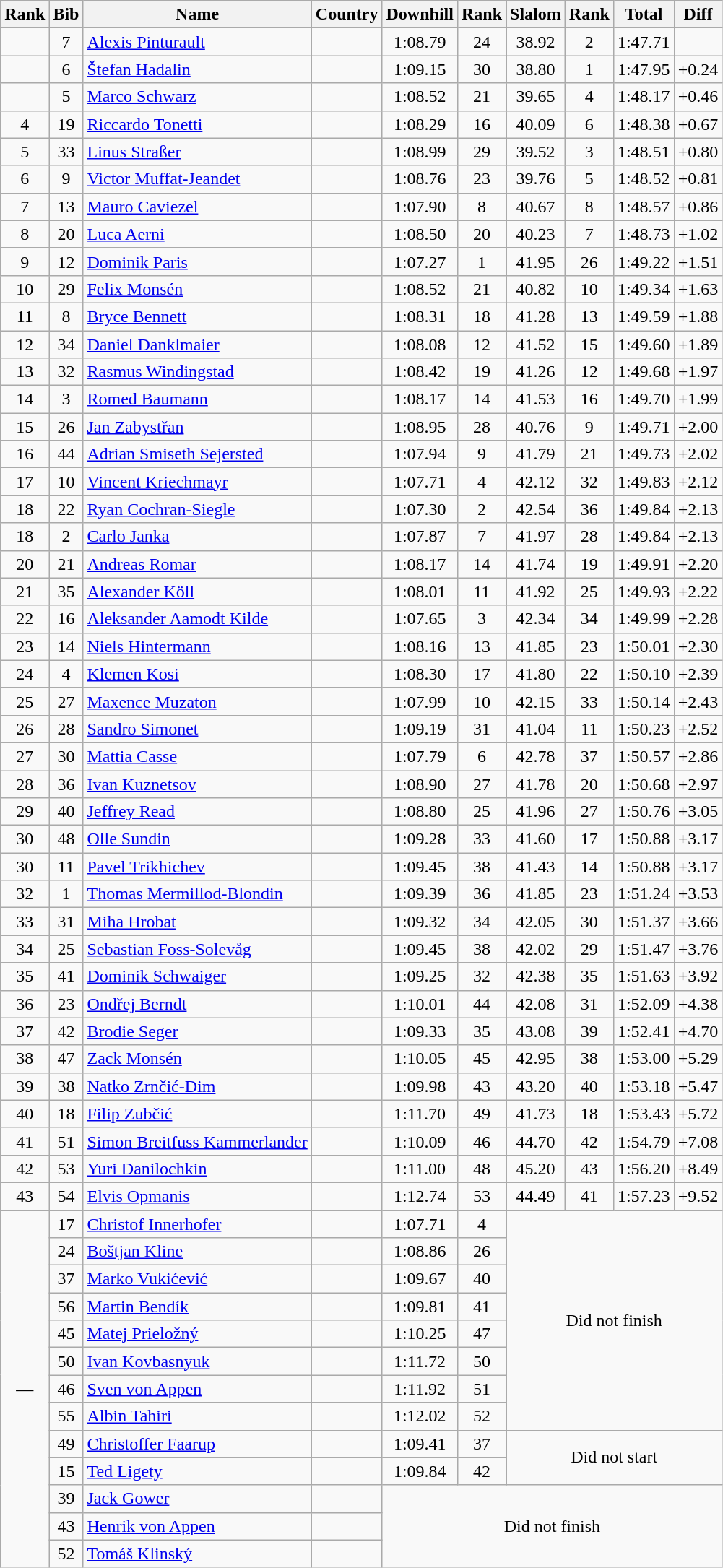<table class="wikitable sortable" style="text-align:center">
<tr>
<th>Rank</th>
<th>Bib</th>
<th>Name</th>
<th>Country</th>
<th>Downhill</th>
<th>Rank</th>
<th>Slalom</th>
<th>Rank</th>
<th>Total</th>
<th>Diff</th>
</tr>
<tr>
<td></td>
<td>7</td>
<td align=left><a href='#'>Alexis Pinturault</a></td>
<td align=left></td>
<td>1:08.79</td>
<td>24</td>
<td>38.92</td>
<td>2</td>
<td>1:47.71</td>
<td></td>
</tr>
<tr>
<td></td>
<td>6</td>
<td align=left><a href='#'>Štefan Hadalin</a></td>
<td align=left></td>
<td>1:09.15</td>
<td>30</td>
<td>38.80</td>
<td>1</td>
<td>1:47.95</td>
<td>+0.24</td>
</tr>
<tr>
<td></td>
<td>5</td>
<td align=left><a href='#'>Marco Schwarz</a></td>
<td align=left></td>
<td>1:08.52</td>
<td>21</td>
<td>39.65</td>
<td>4</td>
<td>1:48.17</td>
<td>+0.46</td>
</tr>
<tr>
<td>4</td>
<td>19</td>
<td align=left><a href='#'>Riccardo Tonetti</a></td>
<td align=left></td>
<td>1:08.29</td>
<td>16</td>
<td>40.09</td>
<td>6</td>
<td>1:48.38</td>
<td>+0.67</td>
</tr>
<tr>
<td>5</td>
<td>33</td>
<td align=left><a href='#'>Linus Straßer</a></td>
<td align=left></td>
<td>1:08.99</td>
<td>29</td>
<td>39.52</td>
<td>3</td>
<td>1:48.51</td>
<td>+0.80</td>
</tr>
<tr>
<td>6</td>
<td>9</td>
<td align=left><a href='#'>Victor Muffat-Jeandet</a></td>
<td align=left></td>
<td>1:08.76</td>
<td>23</td>
<td>39.76</td>
<td>5</td>
<td>1:48.52</td>
<td>+0.81</td>
</tr>
<tr>
<td>7</td>
<td>13</td>
<td align=left><a href='#'>Mauro Caviezel</a></td>
<td align=left></td>
<td>1:07.90</td>
<td>8</td>
<td>40.67</td>
<td>8</td>
<td>1:48.57</td>
<td>+0.86</td>
</tr>
<tr>
<td>8</td>
<td>20</td>
<td align=left><a href='#'>Luca Aerni</a></td>
<td align=left></td>
<td>1:08.50</td>
<td>20</td>
<td>40.23</td>
<td>7</td>
<td>1:48.73</td>
<td>+1.02</td>
</tr>
<tr>
<td>9</td>
<td>12</td>
<td align=left><a href='#'>Dominik Paris</a></td>
<td align=left></td>
<td>1:07.27</td>
<td>1</td>
<td>41.95</td>
<td>26</td>
<td>1:49.22</td>
<td>+1.51</td>
</tr>
<tr>
<td>10</td>
<td>29</td>
<td align=left><a href='#'>Felix Monsén</a></td>
<td align=left></td>
<td>1:08.52</td>
<td>21</td>
<td>40.82</td>
<td>10</td>
<td>1:49.34</td>
<td>+1.63</td>
</tr>
<tr>
<td>11</td>
<td>8</td>
<td align=left><a href='#'>Bryce Bennett</a></td>
<td align=left></td>
<td>1:08.31</td>
<td>18</td>
<td>41.28</td>
<td>13</td>
<td>1:49.59</td>
<td>+1.88</td>
</tr>
<tr>
<td>12</td>
<td>34</td>
<td align=left><a href='#'>Daniel Danklmaier</a></td>
<td align=left></td>
<td>1:08.08</td>
<td>12</td>
<td>41.52</td>
<td>15</td>
<td>1:49.60</td>
<td>+1.89</td>
</tr>
<tr>
<td>13</td>
<td>32</td>
<td align=left><a href='#'>Rasmus Windingstad</a></td>
<td align=left></td>
<td>1:08.42</td>
<td>19</td>
<td>41.26</td>
<td>12</td>
<td>1:49.68</td>
<td>+1.97</td>
</tr>
<tr>
<td>14</td>
<td>3</td>
<td align=left><a href='#'>Romed Baumann</a></td>
<td align=left></td>
<td>1:08.17</td>
<td>14</td>
<td>41.53</td>
<td>16</td>
<td>1:49.70</td>
<td>+1.99</td>
</tr>
<tr>
<td>15</td>
<td>26</td>
<td align=left><a href='#'>Jan Zabystřan</a></td>
<td align=left></td>
<td>1:08.95</td>
<td>28</td>
<td>40.76</td>
<td>9</td>
<td>1:49.71</td>
<td>+2.00</td>
</tr>
<tr>
<td>16</td>
<td>44</td>
<td align=left><a href='#'>Adrian Smiseth Sejersted</a></td>
<td align=left></td>
<td>1:07.94</td>
<td>9</td>
<td>41.79</td>
<td>21</td>
<td>1:49.73</td>
<td>+2.02</td>
</tr>
<tr>
<td>17</td>
<td>10</td>
<td align=left><a href='#'>Vincent Kriechmayr</a></td>
<td align=left></td>
<td>1:07.71</td>
<td>4</td>
<td>42.12</td>
<td>32</td>
<td>1:49.83</td>
<td>+2.12</td>
</tr>
<tr>
<td>18</td>
<td>22</td>
<td align=left><a href='#'>Ryan Cochran-Siegle</a></td>
<td align=left></td>
<td>1:07.30</td>
<td>2</td>
<td>42.54</td>
<td>36</td>
<td>1:49.84</td>
<td>+2.13</td>
</tr>
<tr>
<td>18</td>
<td>2</td>
<td align=left><a href='#'>Carlo Janka</a></td>
<td align=left></td>
<td>1:07.87</td>
<td>7</td>
<td>41.97</td>
<td>28</td>
<td>1:49.84</td>
<td>+2.13</td>
</tr>
<tr>
<td>20</td>
<td>21</td>
<td align=left><a href='#'>Andreas Romar</a></td>
<td align=left></td>
<td>1:08.17</td>
<td>14</td>
<td>41.74</td>
<td>19</td>
<td>1:49.91</td>
<td>+2.20</td>
</tr>
<tr>
<td>21</td>
<td>35</td>
<td align=left><a href='#'>Alexander Köll</a></td>
<td align=left></td>
<td>1:08.01</td>
<td>11</td>
<td>41.92</td>
<td>25</td>
<td>1:49.93</td>
<td>+2.22</td>
</tr>
<tr>
<td>22</td>
<td>16</td>
<td align=left><a href='#'>Aleksander Aamodt Kilde</a></td>
<td align=left></td>
<td>1:07.65</td>
<td>3</td>
<td>42.34</td>
<td>34</td>
<td>1:49.99</td>
<td>+2.28</td>
</tr>
<tr>
<td>23</td>
<td>14</td>
<td align=left><a href='#'>Niels Hintermann</a></td>
<td align=left></td>
<td>1:08.16</td>
<td>13</td>
<td>41.85</td>
<td>23</td>
<td>1:50.01</td>
<td>+2.30</td>
</tr>
<tr>
<td>24</td>
<td>4</td>
<td align=left><a href='#'>Klemen Kosi</a></td>
<td align=left></td>
<td>1:08.30</td>
<td>17</td>
<td>41.80</td>
<td>22</td>
<td>1:50.10</td>
<td>+2.39</td>
</tr>
<tr>
<td>25</td>
<td>27</td>
<td align=left><a href='#'>Maxence Muzaton</a></td>
<td align=left></td>
<td>1:07.99</td>
<td>10</td>
<td>42.15</td>
<td>33</td>
<td>1:50.14</td>
<td>+2.43</td>
</tr>
<tr>
<td>26</td>
<td>28</td>
<td align=left><a href='#'>Sandro Simonet</a></td>
<td align=left></td>
<td>1:09.19</td>
<td>31</td>
<td>41.04</td>
<td>11</td>
<td>1:50.23</td>
<td>+2.52</td>
</tr>
<tr>
<td>27</td>
<td>30</td>
<td align=left><a href='#'>Mattia Casse</a></td>
<td align=left></td>
<td>1:07.79</td>
<td>6</td>
<td>42.78</td>
<td>37</td>
<td>1:50.57</td>
<td>+2.86</td>
</tr>
<tr>
<td>28</td>
<td>36</td>
<td align=left><a href='#'>Ivan Kuznetsov</a></td>
<td align=left></td>
<td>1:08.90</td>
<td>27</td>
<td>41.78</td>
<td>20</td>
<td>1:50.68</td>
<td>+2.97</td>
</tr>
<tr>
<td>29</td>
<td>40</td>
<td align=left><a href='#'>Jeffrey Read</a></td>
<td align=left></td>
<td>1:08.80</td>
<td>25</td>
<td>41.96</td>
<td>27</td>
<td>1:50.76</td>
<td>+3.05</td>
</tr>
<tr>
<td>30</td>
<td>48</td>
<td align=left><a href='#'>Olle Sundin</a></td>
<td align=left></td>
<td>1:09.28</td>
<td>33</td>
<td>41.60</td>
<td>17</td>
<td>1:50.88</td>
<td>+3.17</td>
</tr>
<tr>
<td>30</td>
<td>11</td>
<td align=left><a href='#'>Pavel Trikhichev</a></td>
<td align=left></td>
<td>1:09.45</td>
<td>38</td>
<td>41.43</td>
<td>14</td>
<td>1:50.88</td>
<td>+3.17</td>
</tr>
<tr>
<td>32</td>
<td>1</td>
<td align=left><a href='#'>Thomas Mermillod-Blondin</a></td>
<td align=left></td>
<td>1:09.39</td>
<td>36</td>
<td>41.85</td>
<td>23</td>
<td>1:51.24</td>
<td>+3.53</td>
</tr>
<tr>
<td>33</td>
<td>31</td>
<td align=left><a href='#'>Miha Hrobat</a></td>
<td align=left></td>
<td>1:09.32</td>
<td>34</td>
<td>42.05</td>
<td>30</td>
<td>1:51.37</td>
<td>+3.66</td>
</tr>
<tr>
<td>34</td>
<td>25</td>
<td align=left><a href='#'>Sebastian Foss-Solevåg</a></td>
<td align=left></td>
<td>1:09.45</td>
<td>38</td>
<td>42.02</td>
<td>29</td>
<td>1:51.47</td>
<td>+3.76</td>
</tr>
<tr>
<td>35</td>
<td>41</td>
<td align=left><a href='#'>Dominik Schwaiger</a></td>
<td align=left></td>
<td>1:09.25</td>
<td>32</td>
<td>42.38</td>
<td>35</td>
<td>1:51.63</td>
<td>+3.92</td>
</tr>
<tr>
<td>36</td>
<td>23</td>
<td align=left><a href='#'>Ondřej Berndt</a></td>
<td align=left></td>
<td>1:10.01</td>
<td>44</td>
<td>42.08</td>
<td>31</td>
<td>1:52.09</td>
<td>+4.38</td>
</tr>
<tr>
<td>37</td>
<td>42</td>
<td align=left><a href='#'>Brodie Seger</a></td>
<td align=left></td>
<td>1:09.33</td>
<td>35</td>
<td>43.08</td>
<td>39</td>
<td>1:52.41</td>
<td>+4.70</td>
</tr>
<tr>
<td>38</td>
<td>47</td>
<td align=left><a href='#'>Zack Monsén</a></td>
<td align=left></td>
<td>1:10.05</td>
<td>45</td>
<td>42.95</td>
<td>38</td>
<td>1:53.00</td>
<td>+5.29</td>
</tr>
<tr>
<td>39</td>
<td>38</td>
<td align=left><a href='#'>Natko Zrnčić-Dim</a></td>
<td align=left></td>
<td>1:09.98</td>
<td>43</td>
<td>43.20</td>
<td>40</td>
<td>1:53.18</td>
<td>+5.47</td>
</tr>
<tr>
<td>40</td>
<td>18</td>
<td align=left><a href='#'>Filip Zubčić</a></td>
<td align=left></td>
<td>1:11.70</td>
<td>49</td>
<td>41.73</td>
<td>18</td>
<td>1:53.43</td>
<td>+5.72</td>
</tr>
<tr>
<td>41</td>
<td>51</td>
<td align=left><a href='#'>Simon Breitfuss Kammerlander</a></td>
<td align=left></td>
<td>1:10.09</td>
<td>46</td>
<td>44.70</td>
<td>42</td>
<td>1:54.79</td>
<td>+7.08</td>
</tr>
<tr>
<td>42</td>
<td>53</td>
<td align=left><a href='#'>Yuri Danilochkin</a></td>
<td align=left></td>
<td>1:11.00</td>
<td>48</td>
<td>45.20</td>
<td>43</td>
<td>1:56.20</td>
<td>+8.49</td>
</tr>
<tr>
<td>43</td>
<td>54</td>
<td align=left><a href='#'>Elvis Opmanis</a></td>
<td align=left></td>
<td>1:12.74</td>
<td>53</td>
<td>44.49</td>
<td>41</td>
<td>1:57.23</td>
<td>+9.52</td>
</tr>
<tr>
<td rowspan=13>—</td>
<td>17</td>
<td align=left><a href='#'>Christof Innerhofer</a></td>
<td align=left></td>
<td>1:07.71</td>
<td>4</td>
<td rowspan=8 colspan=4>Did not finish</td>
</tr>
<tr>
<td>24</td>
<td align=left><a href='#'>Boštjan Kline</a></td>
<td align=left></td>
<td>1:08.86</td>
<td>26</td>
</tr>
<tr>
<td>37</td>
<td align=left><a href='#'>Marko Vukićević</a></td>
<td align=left></td>
<td>1:09.67</td>
<td>40</td>
</tr>
<tr>
<td>56</td>
<td align=left><a href='#'>Martin Bendík</a></td>
<td align=left></td>
<td>1:09.81</td>
<td>41</td>
</tr>
<tr>
<td>45</td>
<td align=left><a href='#'>Matej Prieložný</a></td>
<td align=left></td>
<td>1:10.25</td>
<td>47</td>
</tr>
<tr>
<td>50</td>
<td align=left><a href='#'>Ivan Kovbasnyuk</a></td>
<td align=left></td>
<td>1:11.72</td>
<td>50</td>
</tr>
<tr>
<td>46</td>
<td align=left><a href='#'>Sven von Appen</a></td>
<td align=left></td>
<td>1:11.92</td>
<td>51</td>
</tr>
<tr>
<td>55</td>
<td align=left><a href='#'>Albin Tahiri</a></td>
<td align=left></td>
<td>1:12.02</td>
<td>52</td>
</tr>
<tr>
<td>49</td>
<td align=left><a href='#'>Christoffer Faarup</a></td>
<td align=left></td>
<td>1:09.41</td>
<td>37</td>
<td rowspan=2 colspan=4>Did not start</td>
</tr>
<tr>
<td>15</td>
<td align=left><a href='#'>Ted Ligety</a></td>
<td align=left></td>
<td>1:09.84</td>
<td>42</td>
</tr>
<tr>
<td>39</td>
<td align=left><a href='#'>Jack Gower</a></td>
<td align=left></td>
<td rowspan=3 colspan=6>Did not finish</td>
</tr>
<tr>
<td>43</td>
<td align=left><a href='#'>Henrik von Appen</a></td>
<td align=left></td>
</tr>
<tr>
<td>52</td>
<td align=left><a href='#'>Tomáš Klinský</a></td>
<td align=left></td>
</tr>
</table>
